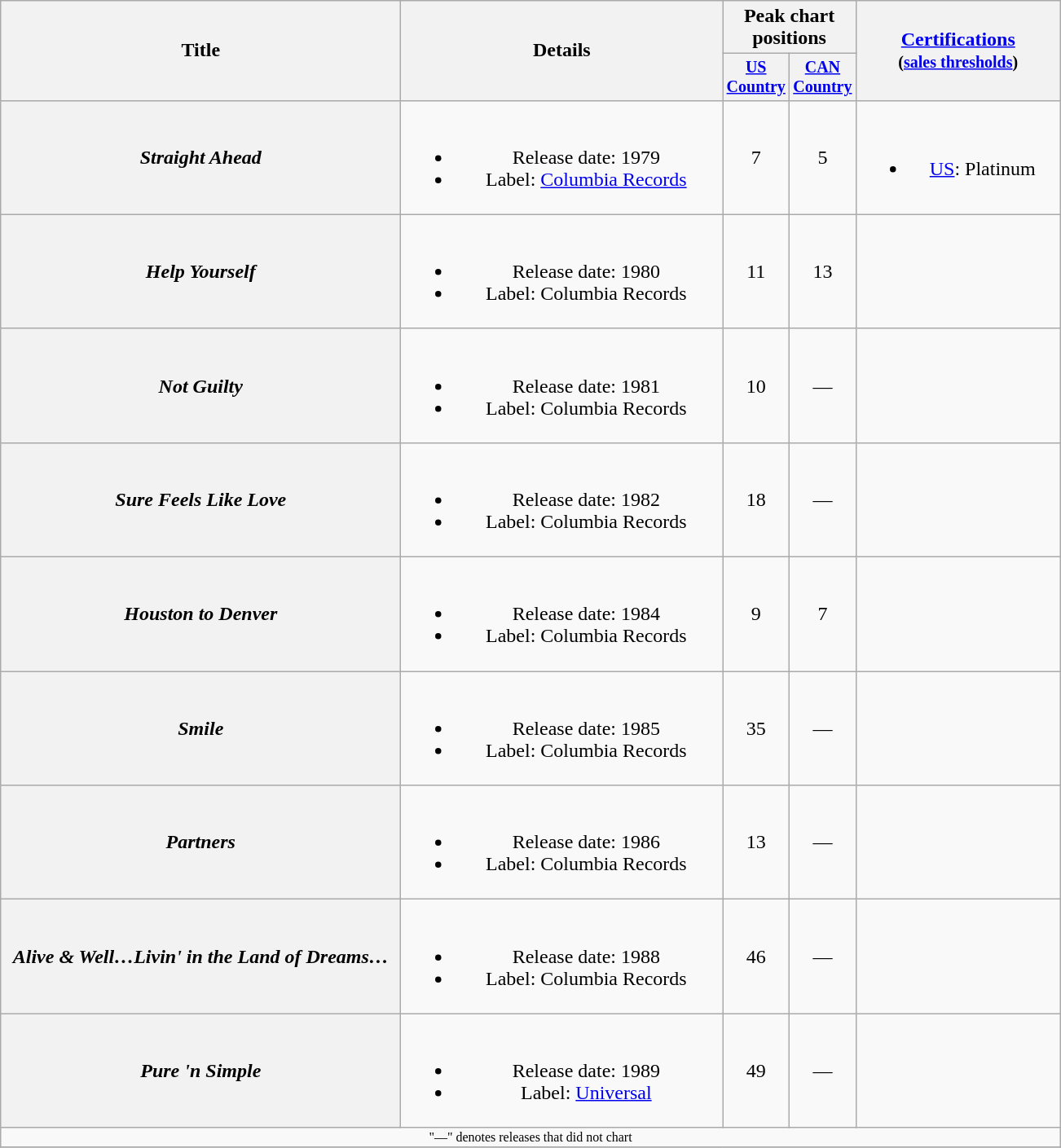<table class="wikitable plainrowheaders" style="text-align:center;">
<tr>
<th rowspan="2" style="width:20em;">Title</th>
<th rowspan="2" style="width:16em;">Details</th>
<th colspan="2">Peak chart<br>positions</th>
<th rowspan="2" style="width:10em;"><a href='#'>Certifications</a><br><small>(<a href='#'>sales thresholds</a>)</small></th>
</tr>
<tr style="font-size:smaller;">
<th width="45"><a href='#'>US Country</a></th>
<th width="45"><a href='#'>CAN Country</a></th>
</tr>
<tr>
<th scope="row"><em>Straight Ahead</em></th>
<td><br><ul><li>Release date: 1979</li><li>Label: <a href='#'>Columbia Records</a></li></ul></td>
<td>7</td>
<td>5</td>
<td><br><ul><li><a href='#'>US</a>: Platinum</li></ul></td>
</tr>
<tr>
<th scope="row"><em>Help Yourself</em></th>
<td><br><ul><li>Release date: 1980</li><li>Label: Columbia Records</li></ul></td>
<td>11</td>
<td>13</td>
<td></td>
</tr>
<tr>
<th scope="row"><em>Not Guilty</em></th>
<td><br><ul><li>Release date: 1981</li><li>Label: Columbia Records</li></ul></td>
<td>10</td>
<td>—</td>
<td></td>
</tr>
<tr>
<th scope="row"><em>Sure Feels Like Love</em></th>
<td><br><ul><li>Release date: 1982</li><li>Label: Columbia Records</li></ul></td>
<td>18</td>
<td>—</td>
<td></td>
</tr>
<tr>
<th scope="row"><em>Houston to Denver</em></th>
<td><br><ul><li>Release date: 1984</li><li>Label: Columbia Records</li></ul></td>
<td>9</td>
<td>7</td>
<td></td>
</tr>
<tr>
<th scope="row"><em>Smile</em></th>
<td><br><ul><li>Release date: 1985</li><li>Label: Columbia Records</li></ul></td>
<td>35</td>
<td>—</td>
<td></td>
</tr>
<tr>
<th scope="row"><em>Partners</em></th>
<td><br><ul><li>Release date: 1986</li><li>Label: Columbia Records</li></ul></td>
<td>13</td>
<td>—</td>
<td></td>
</tr>
<tr>
<th scope="row"><em>Alive & Well…Livin' in the Land of Dreams…</em></th>
<td><br><ul><li>Release date: 1988</li><li>Label: Columbia Records</li></ul></td>
<td>46</td>
<td>—</td>
<td></td>
</tr>
<tr>
<th scope="row"><em>Pure 'n Simple</em></th>
<td><br><ul><li>Release date: 1989</li><li>Label: <a href='#'>Universal</a></li></ul></td>
<td>49</td>
<td>—</td>
<td></td>
</tr>
<tr>
<td colspan="5" style="font-size:8pt">"—" denotes releases that did not chart</td>
</tr>
<tr>
</tr>
</table>
